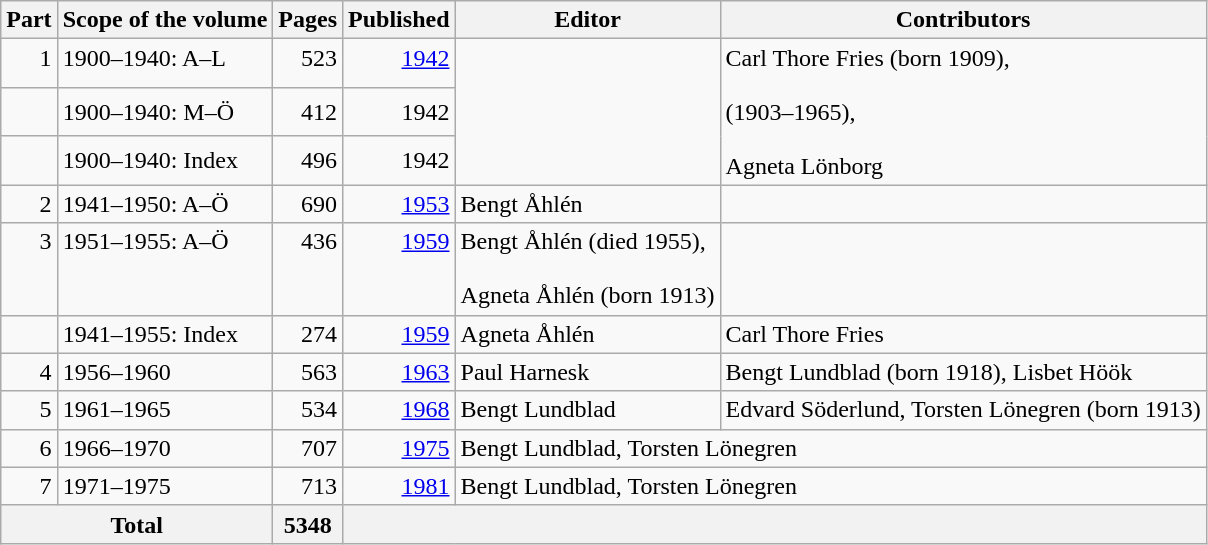<table class="wikitable">
<tr>
<th>Part</th>
<th>Scope of the volume</th>
<th>Pages</th>
<th>Published</th>
<th>Editor</th>
<th>Contributors</th>
</tr>
<tr valign="top">
<td align="right">1</td>
<td>1900–1940: A–L</td>
<td align="right">523</td>
<td align="right"><a href='#'>1942</a></td>
<td rowspan="3"></td>
<td rowspan="3">Carl Thore Fries (born 1909),<br><br> (1903–1965),<br><br>Agneta Lönborg</td>
</tr>
<tr>
<td></td>
<td>1900–1940: M–Ö</td>
<td align="right">412</td>
<td align="right">1942</td>
</tr>
<tr>
<td></td>
<td>1900–1940: Index</td>
<td align="right">496</td>
<td align="right">1942</td>
</tr>
<tr>
<td align="right">2</td>
<td>1941–1950: A–Ö</td>
<td align="right">690</td>
<td align="right"><a href='#'>1953</a></td>
<td>Bengt Åhlén</td>
<td></td>
</tr>
<tr valign="top">
<td align="right">3</td>
<td>1951–1955: A–Ö</td>
<td align="right">436</td>
<td align="right"><a href='#'>1959</a></td>
<td>Bengt Åhlén (died 1955),<br><br>Agneta Åhlén (born 1913)</td>
<td></td>
</tr>
<tr>
<td></td>
<td>1941–1955: Index</td>
<td align="right">274</td>
<td align="right"><a href='#'>1959</a></td>
<td>Agneta Åhlén</td>
<td>Carl Thore Fries</td>
</tr>
<tr>
<td align="right">4</td>
<td>1956–1960</td>
<td align="right">563</td>
<td align="right"><a href='#'>1963</a></td>
<td>Paul Harnesk</td>
<td>Bengt Lundblad (born 1918), Lisbet Höök</td>
</tr>
<tr>
<td align="right">5</td>
<td>1961–1965</td>
<td align="right">534</td>
<td align="right"><a href='#'>1968</a></td>
<td>Bengt Lundblad</td>
<td>Edvard Söderlund, Torsten Lönegren (born 1913)</td>
</tr>
<tr>
<td align="right">6</td>
<td>1966–1970</td>
<td align="right">707</td>
<td align="right"><a href='#'>1975</a></td>
<td colspan="2">Bengt Lundblad, Torsten Lönegren</td>
</tr>
<tr>
<td align="right">7</td>
<td>1971–1975</td>
<td align="right">713</td>
<td align="right"><a href='#'>1981</a></td>
<td colspan="2">Bengt Lundblad, Torsten Lönegren</td>
</tr>
<tr>
<th colspan="2" align="right">Total</th>
<th>5348</th>
<th colspan="3"></th>
</tr>
</table>
